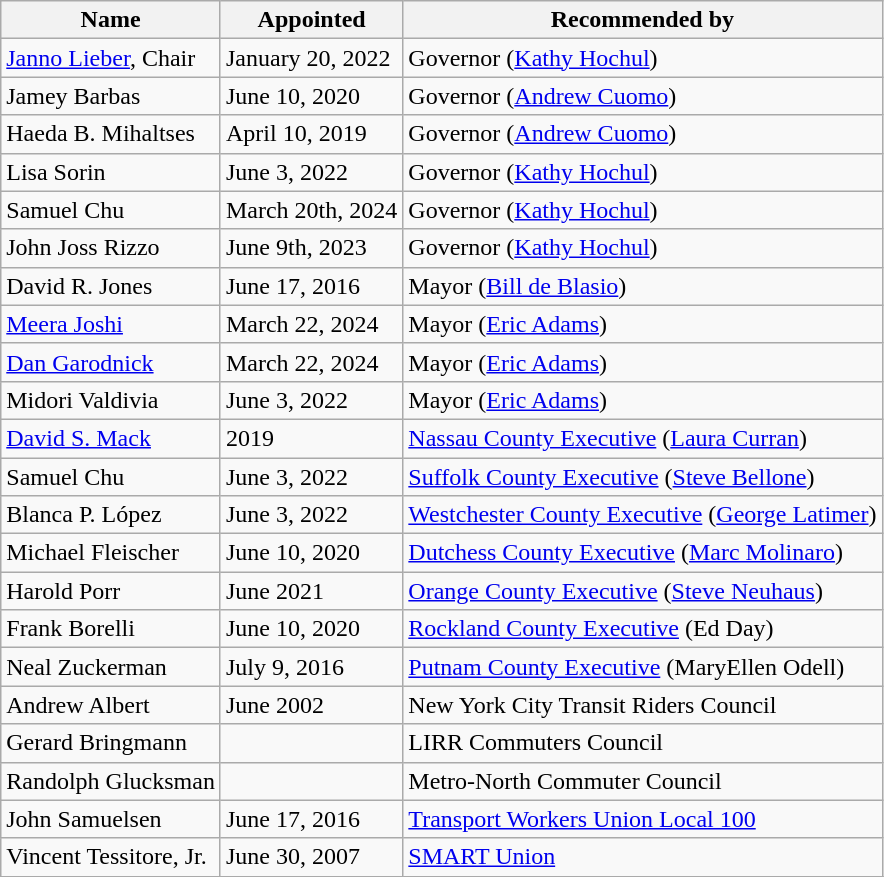<table class=wikitable>
<tr>
<th>Name</th>
<th>Appointed</th>
<th>Recommended by</th>
</tr>
<tr>
<td><a href='#'>Janno Lieber</a>, Chair</td>
<td>January 20, 2022</td>
<td>Governor (<a href='#'>Kathy Hochul</a>)</td>
</tr>
<tr>
<td>Jamey Barbas</td>
<td>June 10, 2020</td>
<td>Governor (<a href='#'>Andrew Cuomo</a>)</td>
</tr>
<tr>
<td>Haeda B. Mihaltses</td>
<td>April 10, 2019</td>
<td>Governor (<a href='#'>Andrew Cuomo</a>)</td>
</tr>
<tr>
<td>Lisa Sorin</td>
<td>June 3, 2022</td>
<td>Governor (<a href='#'>Kathy Hochul</a>)</td>
</tr>
<tr>
<td>Samuel Chu</td>
<td>March 20th, 2024 </td>
<td>Governor (<a href='#'>Kathy Hochul</a>)</td>
</tr>
<tr>
<td>John Joss Rizzo</td>
<td>June 9th, 2023 </td>
<td>Governor (<a href='#'>Kathy Hochul</a>)</td>
</tr>
<tr>
<td>David R. Jones</td>
<td>June 17, 2016</td>
<td>Mayor (<a href='#'>Bill de Blasio</a>)</td>
</tr>
<tr>
<td><a href='#'>Meera Joshi</a></td>
<td>March 22, 2024</td>
<td>Mayor (<a href='#'>Eric Adams</a>)</td>
</tr>
<tr>
<td><a href='#'>Dan Garodnick</a></td>
<td>March 22, 2024</td>
<td>Mayor (<a href='#'>Eric Adams</a>)</td>
</tr>
<tr>
<td>Midori Valdivia</td>
<td>June 3, 2022</td>
<td>Mayor (<a href='#'>Eric Adams</a>)</td>
</tr>
<tr>
<td><a href='#'>David S. Mack</a></td>
<td>2019</td>
<td><a href='#'>Nassau County Executive</a> (<a href='#'>Laura Curran</a>)</td>
</tr>
<tr>
<td>Samuel Chu</td>
<td>June 3, 2022</td>
<td><a href='#'>Suffolk County Executive</a> (<a href='#'>Steve Bellone</a>)</td>
</tr>
<tr>
<td>Blanca P. López</td>
<td>June 3, 2022</td>
<td><a href='#'>Westchester County Executive</a> (<a href='#'>George Latimer</a>)</td>
</tr>
<tr>
<td>Michael Fleischer</td>
<td>June 10, 2020</td>
<td><a href='#'>Dutchess County Executive</a> (<a href='#'>Marc Molinaro</a>)</td>
</tr>
<tr>
<td>Harold Porr</td>
<td>June 2021</td>
<td><a href='#'>Orange County Executive</a> (<a href='#'>Steve Neuhaus</a>)</td>
</tr>
<tr>
<td>Frank Borelli</td>
<td>June 10, 2020</td>
<td><a href='#'>Rockland County Executive</a> (Ed Day)</td>
</tr>
<tr>
<td>Neal Zuckerman</td>
<td>July 9, 2016</td>
<td><a href='#'>Putnam County Executive</a> (MaryEllen Odell)</td>
</tr>
<tr>
<td>Andrew Albert</td>
<td>June 2002</td>
<td>New York City Transit Riders Council</td>
</tr>
<tr>
<td>Gerard Bringmann</td>
<td></td>
<td>LIRR Commuters Council</td>
</tr>
<tr>
<td>Randolph Glucksman</td>
<td></td>
<td>Metro-North Commuter Council</td>
</tr>
<tr>
<td>John Samuelsen</td>
<td>June 17, 2016</td>
<td><a href='#'>Transport Workers Union Local 100</a></td>
</tr>
<tr>
<td>Vincent Tessitore, Jr.</td>
<td>June 30, 2007</td>
<td><a href='#'>SMART Union</a></td>
</tr>
<tr>
</tr>
</table>
